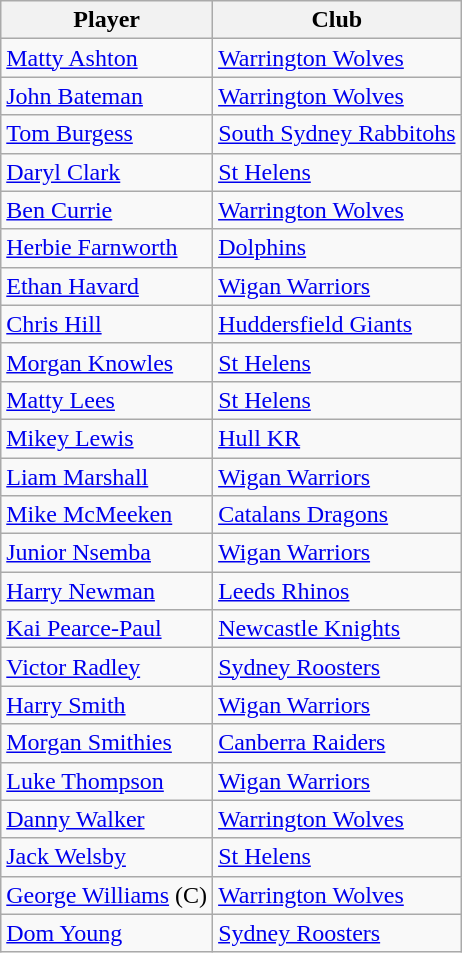<table class="wikitable">
<tr>
<th>Player</th>
<th>Club</th>
</tr>
<tr>
<td><a href='#'>Matty Ashton</a></td>
<td><a href='#'>Warrington Wolves</a></td>
</tr>
<tr>
<td><a href='#'>John Bateman</a></td>
<td><a href='#'>Warrington Wolves</a></td>
</tr>
<tr>
<td><a href='#'>Tom Burgess</a></td>
<td><a href='#'>South Sydney Rabbitohs</a></td>
</tr>
<tr>
<td><a href='#'>Daryl Clark</a></td>
<td><a href='#'>St Helens</a></td>
</tr>
<tr>
<td><a href='#'>Ben Currie</a></td>
<td><a href='#'>Warrington Wolves</a></td>
</tr>
<tr>
<td><a href='#'>Herbie Farnworth</a></td>
<td><a href='#'>Dolphins</a></td>
</tr>
<tr>
<td><a href='#'>Ethan Havard</a></td>
<td><a href='#'>Wigan Warriors</a></td>
</tr>
<tr>
<td><a href='#'>Chris Hill</a></td>
<td><a href='#'>Huddersfield Giants</a></td>
</tr>
<tr>
<td><a href='#'>Morgan Knowles</a></td>
<td><a href='#'>St Helens</a></td>
</tr>
<tr>
<td><a href='#'>Matty Lees</a></td>
<td><a href='#'>St Helens</a></td>
</tr>
<tr>
<td><a href='#'>Mikey Lewis</a></td>
<td><a href='#'>Hull KR</a></td>
</tr>
<tr>
<td><a href='#'>Liam Marshall</a></td>
<td><a href='#'>Wigan Warriors</a></td>
</tr>
<tr>
<td><a href='#'>Mike McMeeken</a></td>
<td><a href='#'>Catalans Dragons</a></td>
</tr>
<tr>
<td><a href='#'>Junior Nsemba</a></td>
<td><a href='#'>Wigan Warriors</a></td>
</tr>
<tr>
<td><a href='#'>Harry Newman</a></td>
<td><a href='#'>Leeds Rhinos</a></td>
</tr>
<tr>
<td><a href='#'>Kai Pearce-Paul</a></td>
<td><a href='#'>Newcastle Knights</a></td>
</tr>
<tr>
<td><a href='#'>Victor Radley</a></td>
<td><a href='#'>Sydney Roosters</a></td>
</tr>
<tr>
<td><a href='#'>Harry Smith</a></td>
<td><a href='#'>Wigan Warriors</a></td>
</tr>
<tr>
<td><a href='#'>Morgan Smithies</a></td>
<td><a href='#'>Canberra Raiders</a></td>
</tr>
<tr>
<td><a href='#'>Luke Thompson</a></td>
<td><a href='#'>Wigan Warriors</a></td>
</tr>
<tr>
<td><a href='#'>Danny Walker</a></td>
<td><a href='#'>Warrington Wolves</a></td>
</tr>
<tr>
<td><a href='#'>Jack Welsby</a></td>
<td><a href='#'>St Helens</a></td>
</tr>
<tr>
<td><a href='#'>George Williams</a> (C)</td>
<td><a href='#'>Warrington Wolves</a></td>
</tr>
<tr>
<td><a href='#'>Dom Young</a></td>
<td><a href='#'>Sydney Roosters</a></td>
</tr>
</table>
